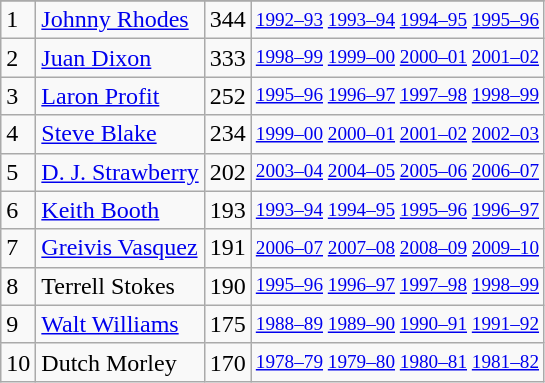<table class="wikitable">
<tr>
</tr>
<tr>
<td>1</td>
<td><a href='#'>Johnny Rhodes</a></td>
<td>344</td>
<td style="font-size:80%;"><a href='#'>1992–93</a> <a href='#'>1993–94</a> <a href='#'>1994–95</a> <a href='#'>1995–96</a></td>
</tr>
<tr>
<td>2</td>
<td><a href='#'>Juan Dixon</a></td>
<td>333</td>
<td style="font-size:80%;"><a href='#'>1998–99</a> <a href='#'>1999–00</a> <a href='#'>2000–01</a> <a href='#'>2001–02</a></td>
</tr>
<tr>
<td>3</td>
<td><a href='#'>Laron Profit</a></td>
<td>252</td>
<td style="font-size:80%;"><a href='#'>1995–96</a> <a href='#'>1996–97</a> <a href='#'>1997–98</a> <a href='#'>1998–99</a></td>
</tr>
<tr>
<td>4</td>
<td><a href='#'>Steve Blake</a></td>
<td>234</td>
<td style="font-size:80%;"><a href='#'>1999–00</a> <a href='#'>2000–01</a> <a href='#'>2001–02</a> <a href='#'>2002–03</a></td>
</tr>
<tr>
<td>5</td>
<td><a href='#'>D. J. Strawberry</a></td>
<td>202</td>
<td style="font-size:80%;"><a href='#'>2003–04</a> <a href='#'>2004–05</a> <a href='#'>2005–06</a> <a href='#'>2006–07</a></td>
</tr>
<tr>
<td>6</td>
<td><a href='#'>Keith Booth</a></td>
<td>193</td>
<td style="font-size:80%;"><a href='#'>1993–94</a> <a href='#'>1994–95</a> <a href='#'>1995–96</a> <a href='#'>1996–97</a></td>
</tr>
<tr>
<td>7</td>
<td><a href='#'>Greivis Vasquez</a></td>
<td>191</td>
<td style="font-size:80%;"><a href='#'>2006–07</a> <a href='#'>2007–08</a> <a href='#'>2008–09</a> <a href='#'>2009–10</a></td>
</tr>
<tr>
<td>8</td>
<td>Terrell Stokes</td>
<td>190</td>
<td style="font-size:80%;"><a href='#'>1995–96</a> <a href='#'>1996–97</a> <a href='#'>1997–98</a> <a href='#'>1998–99</a></td>
</tr>
<tr>
<td>9</td>
<td><a href='#'>Walt Williams</a></td>
<td>175</td>
<td style="font-size:80%;"><a href='#'>1988–89</a> <a href='#'>1989–90</a> <a href='#'>1990–91</a> <a href='#'>1991–92</a></td>
</tr>
<tr>
<td>10</td>
<td>Dutch Morley</td>
<td>170</td>
<td style="font-size:80%;"><a href='#'>1978–79</a> <a href='#'>1979–80</a> <a href='#'>1980–81</a> <a href='#'>1981–82</a></td>
</tr>
</table>
